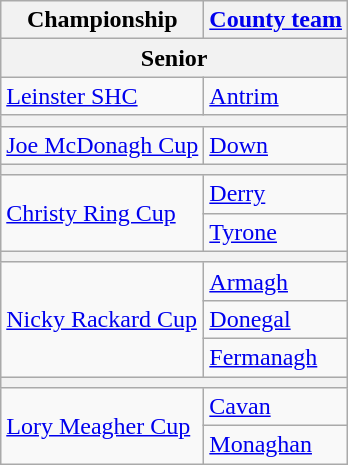<table class="wikitable sortable">
<tr>
<th>Championship</th>
<th><a href='#'>County team</a></th>
</tr>
<tr>
<th colspan="2">Senior</th>
</tr>
<tr>
<td><a href='#'>Leinster SHC</a></td>
<td> <a href='#'>Antrim</a></td>
</tr>
<tr>
<th colspan="2"></th>
</tr>
<tr>
<td><a href='#'>Joe McDonagh Cup</a></td>
<td> <a href='#'>Down</a></td>
</tr>
<tr>
<th colspan="2"></th>
</tr>
<tr>
<td rowspan="2"><a href='#'>Christy Ring Cup</a></td>
<td> <a href='#'>Derry</a></td>
</tr>
<tr>
<td> <a href='#'>Tyrone</a></td>
</tr>
<tr>
<th colspan="2"></th>
</tr>
<tr>
<td rowspan="3"><a href='#'>Nicky Rackard Cup</a></td>
<td> <a href='#'>Armagh</a></td>
</tr>
<tr>
<td> <a href='#'>Donegal</a></td>
</tr>
<tr>
<td> <a href='#'>Fermanagh</a></td>
</tr>
<tr>
<th colspan="2"></th>
</tr>
<tr>
<td rowspan="2"><a href='#'>Lory Meagher Cup</a></td>
<td> <a href='#'>Cavan</a></td>
</tr>
<tr>
<td> <a href='#'>Monaghan</a></td>
</tr>
</table>
